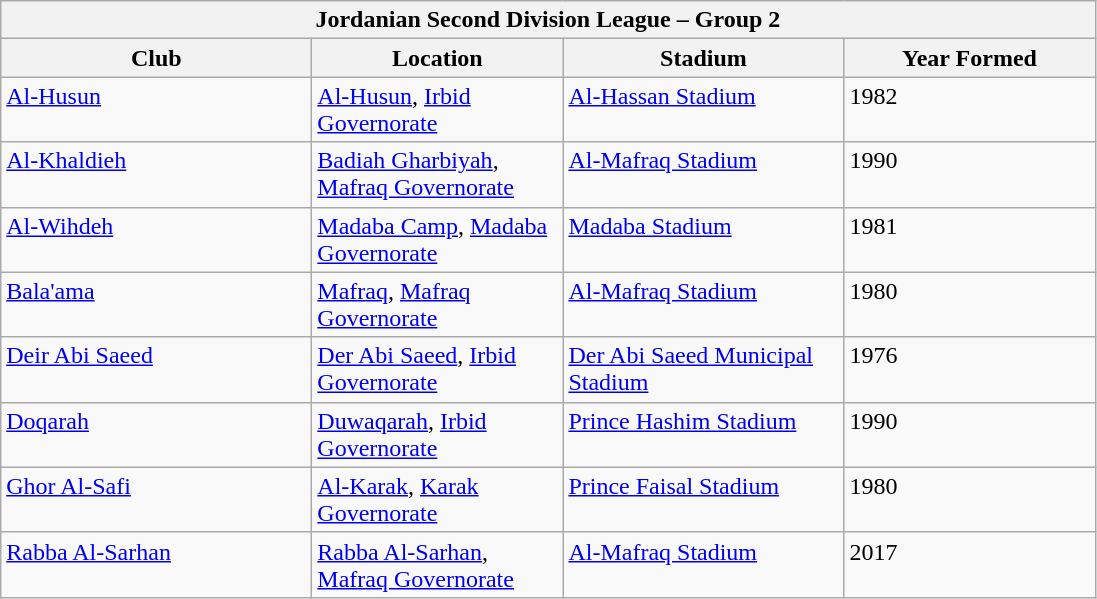<table class="wikitable">
<tr>
<th colspan="4">Jordanian Second Division League – Group 2</th>
</tr>
<tr>
<th style="width:200px;">Club</th>
<th style="width:160px;">Location</th>
<th style="width:180px;">Stadium</th>
<th style="width:160px;">Year Formed</th>
</tr>
<tr style="vertical-align:top;">
<td><a href='#'>Al-Husun</a></td>
<td><a href='#'>Al-Husun</a>, <a href='#'>Irbid Governorate</a></td>
<td><a href='#'>Al-Hassan Stadium</a></td>
<td>1982</td>
</tr>
<tr style="vertical-align:top;">
<td><a href='#'>Al-Khaldieh</a></td>
<td><a href='#'>Badiah Gharbiyah</a>, <a href='#'>Mafraq Governorate</a></td>
<td><a href='#'>Al-Mafraq Stadium</a></td>
<td>1990</td>
</tr>
<tr style="vertical-align:top;">
<td><a href='#'>Al-Wihdeh</a></td>
<td><a href='#'>Madaba Camp</a>, <a href='#'>Madaba Governorate</a></td>
<td><a href='#'>Madaba Stadium</a></td>
<td>1981</td>
</tr>
<tr style="vertical-align:top;">
<td><a href='#'>Bala'ama</a></td>
<td><a href='#'>Mafraq</a>, <a href='#'>Mafraq Governorate</a></td>
<td><a href='#'>Al-Mafraq Stadium</a></td>
<td>1980</td>
</tr>
<tr style="vertical-align:top;">
<td><a href='#'>Deir Abi Saeed</a></td>
<td><a href='#'>Der Abi Saeed</a>, <a href='#'>Irbid Governorate</a></td>
<td><a href='#'>Der Abi Saeed Municipal Stadium</a></td>
<td>1976</td>
</tr>
<tr style="vertical-align:top;">
<td><a href='#'>Doqarah</a></td>
<td><a href='#'>Duwaqarah</a>, <a href='#'>Irbid Governorate</a></td>
<td><a href='#'>Prince Hashim Stadium</a></td>
<td>1990</td>
</tr>
<tr style="vertical-align:top;">
<td><a href='#'>Ghor Al-Safi</a></td>
<td><a href='#'>Al-Karak</a>, <a href='#'>Karak Governorate</a></td>
<td><a href='#'>Prince Faisal Stadium</a></td>
<td>1980</td>
</tr>
<tr style="vertical-align:top;">
<td><a href='#'>Rabba Al-Sarhan</a></td>
<td><a href='#'>Rabba Al-Sarhan</a>, <a href='#'>Mafraq Governorate</a></td>
<td><a href='#'>Al-Mafraq Stadium</a></td>
<td>2017</td>
</tr>
</table>
